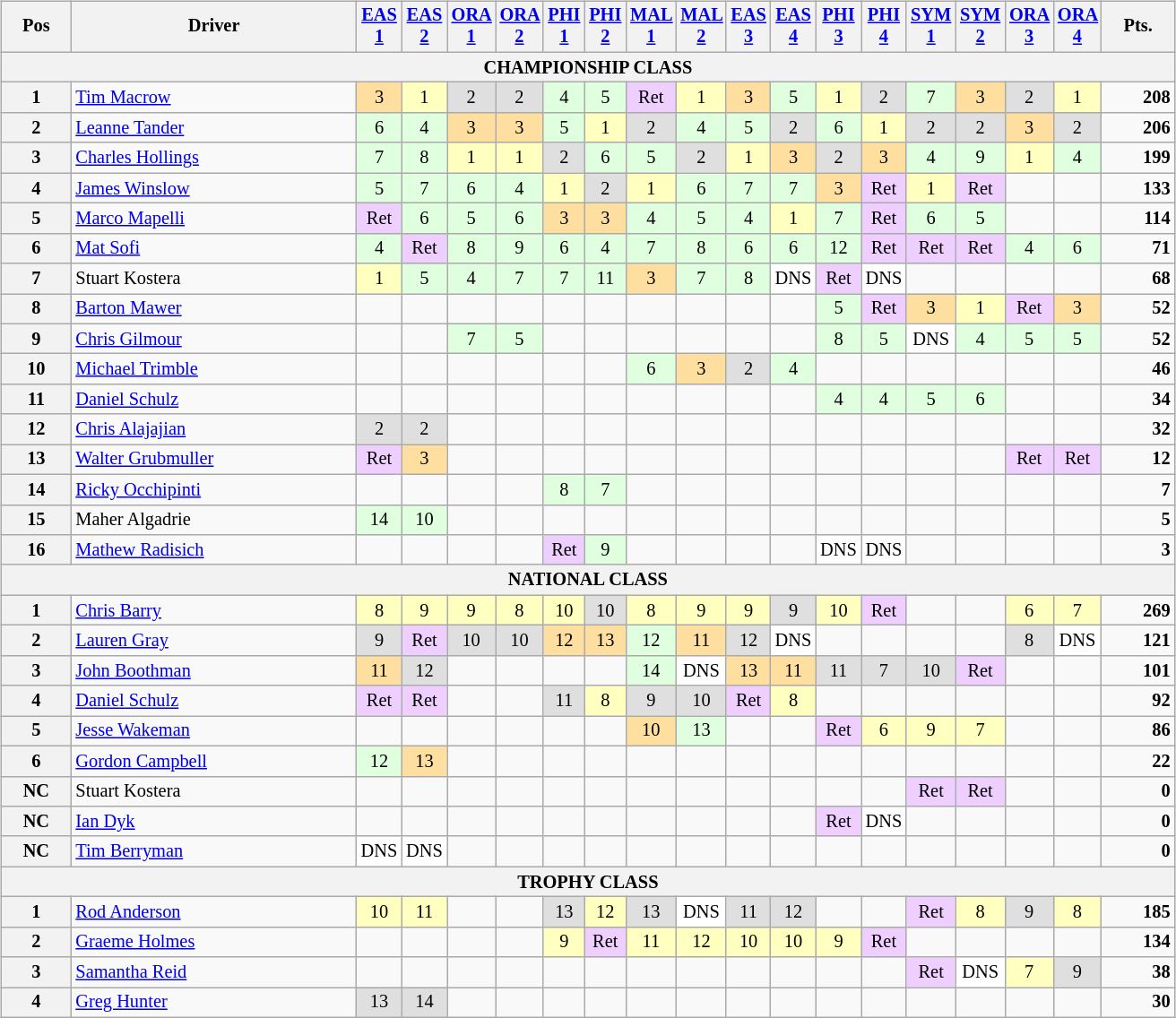<table>
<tr>
<td><br><table class="wikitable" style="font-size: 85%">
<tr valign="top">
<th valign="middle">Pos</th>
<th valign="middle">Driver</th>
<th style="width:2%;"><a href='#'>EAS 1</a></th>
<th style="width:2%;"><a href='#'>EAS 2</a></th>
<th style="width:2%;"><a href='#'>ORA 1</a></th>
<th style="width:2%;"><a href='#'>ORA 2</a></th>
<th style="width:2%;"><a href='#'>PHI 1</a></th>
<th style="width:2%;"><a href='#'>PHI 2</a></th>
<th style="width:2%;"><a href='#'>MAL 1</a></th>
<th style="width:2%;"><a href='#'>MAL 2</a></th>
<th style="width:2%;"><a href='#'>EAS 3</a></th>
<th style="width:2%;"><a href='#'>EAS 4</a></th>
<th style="width:2%;"><a href='#'>PHI 3</a></th>
<th style="width:2%;"><a href='#'>PHI 4</a></th>
<th style="width:2%;"><a href='#'>SYM 1</a></th>
<th style="width:2%;"><a href='#'>SYM 2</a></th>
<th style="width:2%;"><a href='#'>ORA 3</a></th>
<th style="width:2%;"><a href='#'>ORA 4</a></th>
<th valign="middle">Pts.</th>
</tr>
<tr>
<th colspan=19><strong>CHAMPIONSHIP CLASS</strong></th>
</tr>
<tr>
<th>1</th>
<td> <a href='#'>Tim Macrow</a></td>
<td style="text-align:center; background:#ffdf9f; vertical-align:bottom;">3</td>
<td style="text-align:center; background:#ffffbf; vertical-align:bottom;">1</td>
<td style="text-align:center; background:#dfdfdf; vertical-align:bottom;">2</td>
<td style="text-align:center; background:#dfdfdf; vertical-align:bottom;">2</td>
<td style="text-align:center; background:#dfffdf; vertical-align:bottom;">4</td>
<td style="text-align:center; background:#dfffdf; vertical-align:bottom;">5</td>
<td style="text-align:center; background:#efcfff; vertical-align:bottom;">Ret</td>
<td style="text-align:center; background:#ffffbf; vertical-align:bottom;">1</td>
<td style="text-align:center; background:#ffdf9f; vertical-align:bottom;">3</td>
<td style="text-align:center; background:#dfffdf; vertical-align:bottom;">5</td>
<td style="text-align:center; background:#ffffbf; vertical-align:bottom;">1</td>
<td style="text-align:center; background:#dfdfdf; vertical-align:bottom;">2</td>
<td style="text-align:center; background:#dfffdf; vertical-align:bottom;">7</td>
<td style="text-align:center; background:#ffdf9f; vertical-align:bottom;">3</td>
<td style="text-align:center; background:#dfdfdf; vertical-align:bottom;">2</td>
<td style="text-align:center; background:#ffffbf; vertical-align:bottom;">1</td>
<td align="right"><strong>208</strong></td>
</tr>
<tr>
<th>2</th>
<td> <a href='#'>Leanne Tander</a></td>
<td style="text-align:center; background:#dfffdf; vertical-align:bottom;">6</td>
<td style="text-align:center; background:#dfffdf; vertical-align:bottom;">4</td>
<td style="text-align:center; background:#ffdf9f; vertical-align:bottom;">3</td>
<td style="text-align:center; background:#ffdf9f; vertical-align:bottom;">3</td>
<td style="text-align:center; background:#dfffdf; vertical-align:bottom;">5</td>
<td style="text-align:center; background:#ffffbf; vertical-align:bottom;">1</td>
<td style="text-align:center; background:#dfdfdf; vertical-align:bottom;">2</td>
<td style="text-align:center; background:#dfffdf; vertical-align:bottom;">4</td>
<td style="text-align:center; background:#dfffdf; vertical-align:bottom;">5</td>
<td style="text-align:center; background:#dfdfdf; vertical-align:bottom;">2</td>
<td style="text-align:center; background:#dfffdf; vertical-align:bottom;">6</td>
<td style="text-align:center; background:#ffffbf; vertical-align:bottom;">1</td>
<td style="text-align:center; background:#dfdfdf; vertical-align:bottom;">2</td>
<td style="text-align:center; background:#dfdfdf; vertical-align:bottom;">2</td>
<td style="text-align:center; background:#ffdf9f; vertical-align:bottom;">3</td>
<td style="text-align:center; background:#dfdfdf; vertical-align:bottom;">2</td>
<td align="right"><strong>206</strong></td>
</tr>
<tr>
<th>3</th>
<td> <a href='#'>Charles Hollings</a></td>
<td style="text-align:center; background:#dfffdf; vertical-align:bottom;">7</td>
<td style="text-align:center; background:#dfffdf; vertical-align:bottom;">8</td>
<td style="text-align:center; background:#ffffbf; vertical-align:bottom;">1</td>
<td style="text-align:center; background:#ffffbf; vertical-align:bottom;">1</td>
<td style="text-align:center; background:#dfdfdf; vertical-align:bottom;">2</td>
<td style="text-align:center; background:#dfffdf; vertical-align:bottom;">6</td>
<td style="text-align:center; background:#dfffdf; vertical-align:bottom;">5</td>
<td style="text-align:center; background:#dfdfdf; vertical-align:bottom;">2</td>
<td style="text-align:center; background:#ffffbf; vertical-align:bottom;">1</td>
<td style="text-align:center; background:#ffdf9f; vertical-align:bottom;">3</td>
<td style="text-align:center; background:#dfdfdf; vertical-align:bottom;">2</td>
<td style="text-align:center; background:#ffdf9f; vertical-align:bottom;">3</td>
<td style="text-align:center; background:#dfffdf; vertical-align:bottom;">4</td>
<td style="text-align:center; background:#dfffdf; vertical-align:bottom;">9</td>
<td style="text-align:center; background:#ffffbf; vertical-align:bottom;">1</td>
<td style="text-align:center; background:#dfffdf; vertical-align:bottom;">4</td>
<td align="right"><strong>199</strong></td>
</tr>
<tr>
<th>4</th>
<td> <a href='#'>James Winslow</a></td>
<td style="text-align:center; background:#dfffdf; vertical-align:bottom;">5</td>
<td style="text-align:center; background:#dfffdf; vertical-align:bottom;">7</td>
<td style="text-align:center; background:#dfffdf; vertical-align:bottom;">6</td>
<td style="text-align:center; background:#dfffdf; vertical-align:bottom;">4</td>
<td style="text-align:center; background:#ffffbf; vertical-align:bottom;">1</td>
<td style="text-align:center; background:#dfdfdf; vertical-align:bottom;">2</td>
<td style="text-align:center; background:#ffffbf; vertical-align:bottom;">1</td>
<td style="text-align:center; background:#dfffdf; vertical-align:bottom;">6</td>
<td style="text-align:center; background:#dfffdf; vertical-align:bottom;">7</td>
<td style="text-align:center; background:#dfffdf; vertical-align:bottom;">7</td>
<td style="text-align:center; background:#ffdf9f; vertical-align:bottom;">3</td>
<td style="text-align:center; background:#efcfff; vertical-align:bottom;">Ret</td>
<td style="text-align:center; background:#ffffbf; vertical-align:bottom;">1</td>
<td style="text-align:center; background:#efcfff; vertical-align:bottom;">Ret</td>
<td></td>
<td></td>
<td align="right"><strong>133</strong></td>
</tr>
<tr>
<th>5</th>
<td> <a href='#'>Marco Mapelli</a></td>
<td style="text-align:center; background:#efcfff; vertical-align:bottom;">Ret</td>
<td style="text-align:center; background:#dfffdf; vertical-align:bottom;">6</td>
<td style="text-align:center; background:#dfffdf; vertical-align:bottom;">5</td>
<td style="text-align:center; background:#dfffdf; vertical-align:bottom;">6</td>
<td style="text-align:center; background:#ffdf9f; vertical-align:bottom;">3</td>
<td style="text-align:center; background:#ffdf9f; vertical-align:bottom;">3</td>
<td style="text-align:center; background:#dfffdf; vertical-align:bottom;">4</td>
<td style="text-align:center; background:#dfffdf; vertical-align:bottom;">5</td>
<td style="text-align:center; background:#dfffdf; vertical-align:bottom;">4</td>
<td style="text-align:center; background:#ffffbf; vertical-align:bottom;">1</td>
<td style="text-align:center; background:#dfffdf; vertical-align:bottom;">7</td>
<td style="text-align:center; background:#efcfff; vertical-align:bottom;">Ret</td>
<td style="text-align:center; background:#dfffdf; vertical-align:bottom;">6</td>
<td style="text-align:center; background:#dfffdf; vertical-align:bottom;">5</td>
<td></td>
<td></td>
<td align="right"><strong>114</strong></td>
</tr>
<tr>
<th>6</th>
<td> <a href='#'>Mat Sofi</a></td>
<td style="text-align:center; background:#dfffdf; vertical-align:bottom;">4</td>
<td style="text-align:center; background:#efcfff; vertical-align:bottom;">Ret</td>
<td style="text-align:center; background:#dfffdf; vertical-align:bottom;">8</td>
<td style="text-align:center; background:#dfffdf; vertical-align:bottom;">9</td>
<td style="text-align:center; background:#dfffdf; vertical-align:bottom;">6</td>
<td style="text-align:center; background:#dfffdf; vertical-align:bottom;">4</td>
<td style="text-align:center; background:#dfffdf; vertical-align:bottom;">7</td>
<td style="text-align:center; background:#dfffdf; vertical-align:bottom;">8</td>
<td style="text-align:center; background:#dfffdf; vertical-align:bottom;">6</td>
<td style="text-align:center; background:#dfffdf; vertical-align:bottom;">6</td>
<td style="text-align:center; background:#dfffdf; vertical-align:bottom;">12</td>
<td style="text-align:center; background:#efcfff; vertical-align:bottom;">Ret</td>
<td style="text-align:center; background:#efcfff; vertical-align:bottom;">Ret</td>
<td style="text-align:center; background:#efcfff; vertical-align:bottom;">Ret</td>
<td style="text-align:center; background:#dfffdf; vertical-align:bottom;">4</td>
<td style="text-align:center; background:#dfffdf; vertical-align:bottom;">6</td>
<td align="right"><strong>71</strong></td>
</tr>
<tr>
<th>7</th>
<td> Stuart Kostera</td>
<td style="text-align:center; background:#ffffbf; vertical-align:bottom;">1</td>
<td style="text-align:center; background:#dfffdf; vertical-align:bottom;">5</td>
<td style="text-align:center; background:#dfffdf; vertical-align:bottom;">4</td>
<td style="text-align:center; background:#dfffdf; vertical-align:bottom;">7</td>
<td style="text-align:center; background:#dfffdf; vertical-align:bottom;">7</td>
<td style="text-align:center; background:#dfffdf; vertical-align:bottom;">11</td>
<td style="text-align:center; background:#ffdf9f; vertical-align:bottom;">3</td>
<td style="text-align:center; background:#dfffdf; vertical-align:bottom;">7</td>
<td style="text-align:center; background:#dfffdf; vertical-align:bottom;">8</td>
<td style="text-align:center; background:#fff; vertical-align:bottom;">DNS</td>
<td style="text-align:center; background:#efcfff; vertical-align:bottom;">Ret</td>
<td style="text-align:center; background:#fff; vertical-align:bottom;">DNS</td>
<td></td>
<td></td>
<td></td>
<td></td>
<td align="right"><strong>68</strong></td>
</tr>
<tr>
<th>8</th>
<td> <a href='#'>Barton Mawer</a></td>
<td></td>
<td></td>
<td></td>
<td></td>
<td></td>
<td></td>
<td></td>
<td></td>
<td></td>
<td></td>
<td style="text-align:center; background:#dfffdf; vertical-align:bottom;">5</td>
<td style="text-align:center; background:#efcfff; vertical-align:bottom;">Ret</td>
<td style="text-align:center; background:#ffdf9f; vertical-align:bottom;">3</td>
<td style="text-align:center; background:#ffffbf; vertical-align:bottom;">1</td>
<td style="text-align:center; background:#efcfff; vertical-align:bottom;">Ret</td>
<td style="text-align:center; background:#ffdf9f; vertical-align:bottom;">3</td>
<td align="right"><strong>52</strong></td>
</tr>
<tr>
<th>9</th>
<td> <a href='#'>Chris Gilmour</a></td>
<td></td>
<td></td>
<td style="text-align:center; background:#dfffdf; vertical-align:bottom;">7</td>
<td style="text-align:center; background:#dfffdf; vertical-align:bottom;">5</td>
<td></td>
<td></td>
<td></td>
<td></td>
<td></td>
<td></td>
<td style="text-align:center; background:#dfffdf; vertical-align:bottom;">8</td>
<td style="text-align:center; background:#dfffdf; vertical-align:bottom;">5</td>
<td style="text-align:center; background:#fff; vertical-align:bottom;">DNS</td>
<td style="text-align:center; background:#dfffdf; vertical-align:bottom;">4</td>
<td style="text-align:center; background:#dfffdf; vertical-align:bottom;">5</td>
<td style="text-align:center; background:#dfffdf; vertical-align:bottom;">5</td>
<td align="right"><strong>52</strong></td>
</tr>
<tr>
<th>10</th>
<td> <a href='#'>Michael Trimble</a></td>
<td></td>
<td></td>
<td></td>
<td></td>
<td></td>
<td></td>
<td style="text-align:center; background:#dfffdf; vertical-align:bottom;">6</td>
<td style="text-align:center; background:#ffdf9f; vertical-align:bottom;">3</td>
<td style="text-align:center; background:#dfdfdf; vertical-align:bottom;">2</td>
<td style="text-align:center; background:#dfffdf; vertical-align:bottom;">4</td>
<td></td>
<td></td>
<td></td>
<td></td>
<td></td>
<td></td>
<td align="right"><strong>46</strong></td>
</tr>
<tr>
<th>11</th>
<td> <a href='#'>Daniel Schulz</a></td>
<td></td>
<td></td>
<td></td>
<td></td>
<td></td>
<td></td>
<td></td>
<td></td>
<td></td>
<td></td>
<td style="text-align:center; background:#dfffdf; vertical-align:bottom;">4</td>
<td style="text-align:center; background:#dfffdf; vertical-align:bottom;">4</td>
<td style="text-align:center; background:#dfffdf; vertical-align:bottom;">5</td>
<td style="text-align:center; background:#dfffdf; vertical-align:bottom;">6</td>
<td></td>
<td></td>
<td align="right"><strong>34</strong></td>
</tr>
<tr>
<th>12</th>
<td> <a href='#'>Chris Alajajian</a></td>
<td style="text-align:center; background:#dfdfdf; vertical-align:bottom;">2</td>
<td style="text-align:center; background:#dfdfdf; vertical-align:bottom;">2</td>
<td></td>
<td></td>
<td></td>
<td></td>
<td></td>
<td></td>
<td></td>
<td></td>
<td></td>
<td></td>
<td></td>
<td></td>
<td></td>
<td></td>
<td align="right"><strong>32</strong></td>
</tr>
<tr>
<th>13</th>
<td> <a href='#'>Walter Grubmuller</a></td>
<td style="text-align:center; background:#efcfff; vertical-align:bottom;">Ret</td>
<td style="text-align:center; background:#ffdf9f; vertical-align:bottom;">3</td>
<td></td>
<td></td>
<td></td>
<td></td>
<td></td>
<td></td>
<td></td>
<td></td>
<td></td>
<td></td>
<td></td>
<td></td>
<td style="text-align:center; background:#efcfff; vertical-align:bottom;">Ret</td>
<td style="text-align:center; background:#efcfff; vertical-align:bottom;">Ret</td>
<td align="right"><strong>12</strong></td>
</tr>
<tr>
<th>14</th>
<td> <a href='#'>Ricky Occhipinti</a></td>
<td></td>
<td></td>
<td></td>
<td></td>
<td style="text-align:center; background:#dfffdf; vertical-align:bottom;">8</td>
<td style="text-align:center; background:#dfffdf; vertical-align:bottom;">7</td>
<td></td>
<td></td>
<td></td>
<td></td>
<td></td>
<td></td>
<td></td>
<td></td>
<td></td>
<td></td>
<td align="right"><strong>7</strong></td>
</tr>
<tr>
<th>15</th>
<td> Maher Algadrie</td>
<td style="text-align:center; background:#dfffdf; vertical-align:bottom;">14</td>
<td style="text-align:center; background:#dfffdf; vertical-align:bottom;">10</td>
<td></td>
<td></td>
<td></td>
<td></td>
<td></td>
<td></td>
<td></td>
<td></td>
<td></td>
<td></td>
<td></td>
<td></td>
<td></td>
<td></td>
<td align="right"><strong>5</strong></td>
</tr>
<tr>
<th>16</th>
<td> <a href='#'>Mathew Radisich</a></td>
<td></td>
<td></td>
<td></td>
<td></td>
<td style="text-align:center; background:#efcfff; vertical-align:bottom;">Ret</td>
<td style="text-align:center; background:#dfffdf; vertical-align:bottom;">9</td>
<td></td>
<td></td>
<td></td>
<td></td>
<td style="text-align:center; background:#fff; vertical-align:bottom;">DNS</td>
<td style="text-align:center; background:#fff; vertical-align:bottom;">DNS</td>
<td></td>
<td></td>
<td></td>
<td></td>
<td align="right"><strong>3</strong></td>
</tr>
<tr>
<th colspan=19><strong>NATIONAL CLASS</strong></th>
</tr>
<tr>
<th>1</th>
<td> <a href='#'>Chris Barry</a></td>
<td style="text-align:center; background:#ffffbf; vertical-align:bottom;">8</td>
<td style="text-align:center; background:#ffffbf; vertical-align:bottom;">9</td>
<td style="text-align:center; background:#ffffbf; vertical-align:bottom;">9</td>
<td style="text-align:center; background:#ffffbf; vertical-align:bottom;">8</td>
<td style="text-align:center; background:#ffffbf; vertical-align:bottom;">10</td>
<td style="text-align:center; background:#dfdfdf; vertical-align:bottom;">10</td>
<td style="text-align:center; background:#ffffbf; vertical-align:bottom;">8</td>
<td style="text-align:center; background:#ffffbf; vertical-align:bottom;">9</td>
<td style="text-align:center; background:#ffffbf; vertical-align:bottom;">9</td>
<td style="text-align:center; background:#dfdfdf; vertical-align:bottom;">9</td>
<td style="text-align:center; background:#ffffbf; vertical-align:bottom;">10</td>
<td style="text-align:center; background:#efcfff; vertical-align:bottom;">Ret</td>
<td></td>
<td></td>
<td style="text-align:center; background:#ffffbf; vertical-align:bottom;">6</td>
<td style="text-align:center; background:#ffffbf; vertical-align:bottom;">7</td>
<td align="right"><strong>269</strong></td>
</tr>
<tr>
<th>2</th>
<td> <a href='#'>Lauren Gray</a></td>
<td style="text-align:center; background:#dfdfdf; vertical-align:bottom;">9</td>
<td style="text-align:center; background:#efcfff; vertical-align:bottom;">Ret</td>
<td style="text-align:center; background:#dfdfdf; vertical-align:bottom;">10</td>
<td style="text-align:center; background:#dfdfdf; vertical-align:bottom;">10</td>
<td style="text-align:center; background:#ffdf9f; vertical-align:bottom;">12</td>
<td style="text-align:center; background:#ffdf9f; vertical-align:bottom;">13</td>
<td style="text-align:center; background:#dfffdf; vertical-align:bottom;">12</td>
<td style="text-align:center; background:#ffdf9f; vertical-align:bottom;">11</td>
<td style="text-align:center; background:#dfdfdf; vertical-align:bottom;">12</td>
<td style="text-align:center; background:#fff; vertical-align:bottom;">DNS</td>
<td></td>
<td></td>
<td></td>
<td></td>
<td style="text-align:center; background:#dfdfdf; vertical-align:bottom;">8</td>
<td style="text-align:center; background:#fff; vertical-align:bottom;">DNS</td>
<td align="right"><strong>121</strong></td>
</tr>
<tr>
<th>3</th>
<td> <a href='#'>John Boothman</a></td>
<td style="text-align:center; background:#ffdf9f; vertical-align:bottom;">11</td>
<td style="text-align:center; background:#dfdfdf; vertical-align:bottom;">12</td>
<td></td>
<td></td>
<td></td>
<td></td>
<td style="text-align:center; background:#dfffdf; vertical-align:bottom;">14</td>
<td style="text-align:center; background:#fff; vertical-align:bottom;">DNS</td>
<td style="text-align:center; background:#ffdf9f; vertical-align:bottom;">13</td>
<td style="text-align:center; background:#ffdf9f; vertical-align:bottom;">11</td>
<td style="text-align:center; background:#dfdfdf; vertical-align:bottom;">11</td>
<td style="text-align:center; background:#dfdfdf; vertical-align:bottom;">7</td>
<td style="text-align:center; background:#dfdfdf; vertical-align:bottom;">10</td>
<td style="text-align:center; background:#efcfff; vertical-align:bottom;">Ret</td>
<td></td>
<td></td>
<td align="right"><strong>101</strong></td>
</tr>
<tr>
<th>4</th>
<td> <a href='#'>Daniel Schulz</a></td>
<td style="text-align:center; background:#efcfff; vertical-align:bottom;">Ret</td>
<td style="text-align:center; background:#efcfff; vertical-align:bottom;">Ret</td>
<td></td>
<td></td>
<td style="text-align:center; background:#dfdfdf; vertical-align:bottom;">11</td>
<td style="text-align:center; background:#ffffbf; vertical-align:bottom;">8</td>
<td style="text-align:center; background:#dfdfdf; vertical-align:bottom;">9</td>
<td style="text-align:center; background:#dfdfdf; vertical-align:bottom;">10</td>
<td style="text-align:center; background:#efcfff; vertical-align:bottom;">Ret</td>
<td style="text-align:center; background:#ffffbf; vertical-align:bottom;">8</td>
<td></td>
<td></td>
<td></td>
<td></td>
<td></td>
<td></td>
<td align="right"><strong>92</strong></td>
</tr>
<tr>
<th>5</th>
<td> <a href='#'>Jesse Wakeman</a></td>
<td></td>
<td></td>
<td></td>
<td></td>
<td></td>
<td></td>
<td style="text-align:center; background:#ffdf9f; vertical-align:bottom;">10</td>
<td style="text-align:center; background:#dfffdf; vertical-align:bottom;">13</td>
<td></td>
<td></td>
<td style="text-align:center; background:#efcfff; vertical-align:bottom;">Ret</td>
<td style="text-align:center; background:#ffffbf; vertical-align:bottom;">6</td>
<td style="text-align:center; background:#ffffbf; vertical-align:bottom;">9</td>
<td style="text-align:center; background:#ffffbf; vertical-align:bottom;">7</td>
<td></td>
<td></td>
<td align="right"><strong>86</strong></td>
</tr>
<tr>
<th>6</th>
<td> <a href='#'>Gordon Campbell</a></td>
<td style="text-align:center; background:#dfffdf; vertical-align:bottom;">12</td>
<td style="text-align:center; background:#ffdf9f; vertical-align:bottom;">13</td>
<td></td>
<td></td>
<td></td>
<td></td>
<td></td>
<td></td>
<td></td>
<td></td>
<td></td>
<td></td>
<td></td>
<td></td>
<td></td>
<td></td>
<td align="right"><strong>22</strong></td>
</tr>
<tr>
<th>NC</th>
<td> Stuart Kostera</td>
<td></td>
<td></td>
<td></td>
<td></td>
<td></td>
<td></td>
<td></td>
<td></td>
<td></td>
<td></td>
<td></td>
<td></td>
<td style="text-align:center; background:#efcfff; vertical-align:bottom;">Ret</td>
<td style="text-align:center; background:#efcfff; vertical-align:bottom;">Ret</td>
<td></td>
<td></td>
<td align="right"><strong>0</strong></td>
</tr>
<tr>
<th>NC</th>
<td> <a href='#'>Ian Dyk</a></td>
<td></td>
<td></td>
<td></td>
<td></td>
<td></td>
<td></td>
<td></td>
<td></td>
<td></td>
<td></td>
<td style="text-align:center; background:#efcfff; vertical-align:bottom;">Ret</td>
<td style="text-align:center; background:#fff; vertical-align:bottom;">DNS</td>
<td></td>
<td></td>
<td></td>
<td></td>
<td align="right"><strong>0</strong></td>
</tr>
<tr>
<th>NC</th>
<td> <a href='#'>Tim Berryman</a></td>
<td style="text-align:center; background:#fff; vertical-align:bottom;">DNS</td>
<td style="text-align:center; background:#fff; vertical-align:bottom;">DNS</td>
<td></td>
<td></td>
<td></td>
<td></td>
<td></td>
<td></td>
<td></td>
<td></td>
<td></td>
<td></td>
<td></td>
<td></td>
<td></td>
<td></td>
<td align="right"><strong>0</strong></td>
</tr>
<tr>
<th colspan=19><strong>TROPHY CLASS</strong></th>
</tr>
<tr>
<th>1</th>
<td> <a href='#'>Rod Anderson</a></td>
<td style="text-align:center; background:#ffffbf; vertical-align:bottom;">10</td>
<td style="text-align:center; background:#ffffbf; vertical-align:bottom;">11</td>
<td></td>
<td></td>
<td style="text-align:center; background:#dfdfdf; vertical-align:bottom;">13</td>
<td style="text-align:center; background:#ffffbf; vertical-align:bottom;">12</td>
<td style="text-align:center; background:#dfdfdf; vertical-align:bottom;">13</td>
<td style="text-align:center; background:#fff; vertical-align:bottom;">DNS</td>
<td style="text-align:center; background:#dfdfdf; vertical-align:bottom;">11</td>
<td style="text-align:center; background:#dfdfdf; vertical-align:bottom;">12</td>
<td></td>
<td></td>
<td style="text-align:center; background:#efcfff; vertical-align:bottom;">Ret</td>
<td style="text-align:center; background:#ffffbf; vertical-align:bottom;">8</td>
<td style="text-align:center; background:#dfdfdf; vertical-align:bottom;">9</td>
<td style="text-align:center; background:#ffffbf; vertical-align:bottom;">8</td>
<td align="right"><strong>185</strong></td>
</tr>
<tr>
<th>2</th>
<td> <a href='#'>Graeme Holmes</a></td>
<td></td>
<td></td>
<td></td>
<td></td>
<td style="text-align:center; background:#ffffbf; vertical-align:bottom;">9</td>
<td style="text-align:center; background:#efcfff; vertical-align:bottom;">Ret</td>
<td style="text-align:center; background:#ffffbf; vertical-align:bottom;">11</td>
<td style="text-align:center; background:#ffffbf; vertical-align:bottom;">12</td>
<td style="text-align:center; background:#ffffbf; vertical-align:bottom;">10</td>
<td style="text-align:center; background:#ffffbf; vertical-align:bottom;">10</td>
<td style="text-align:center; background:#ffffbf; vertical-align:bottom;">9</td>
<td style="text-align:center; background:#efcfff; vertical-align:bottom;">Ret</td>
<td></td>
<td></td>
<td></td>
<td></td>
<td align="right"><strong>134</strong></td>
</tr>
<tr>
<th>3</th>
<td> <a href='#'>Samantha Reid</a></td>
<td></td>
<td></td>
<td></td>
<td></td>
<td></td>
<td></td>
<td></td>
<td></td>
<td></td>
<td></td>
<td></td>
<td></td>
<td style="text-align:center; background:#efcfff; vertical-align:bottom;">Ret</td>
<td style="text-align:center; background:#fff; vertical-align:bottom;">DNS</td>
<td style="text-align:center; background:#ffffbf; vertical-align:bottom;">7</td>
<td style="text-align:center; background:#dfdfdf; vertical-align:bottom;">9</td>
<td align="right"><strong>38</strong></td>
</tr>
<tr>
<th>4</th>
<td> <a href='#'>Greg Hunter</a></td>
<td style="text-align:center; background:#dfdfdf; vertical-align:bottom;">13</td>
<td style="text-align:center; background:#dfdfdf; vertical-align:bottom;">14</td>
<td></td>
<td></td>
<td></td>
<td></td>
<td></td>
<td></td>
<td></td>
<td></td>
<td></td>
<td></td>
<td></td>
<td></td>
<td></td>
<td></td>
<td align="right"><strong>30</strong></td>
</tr>
</table>
</td>
<td valign="top"><br></td>
</tr>
</table>
